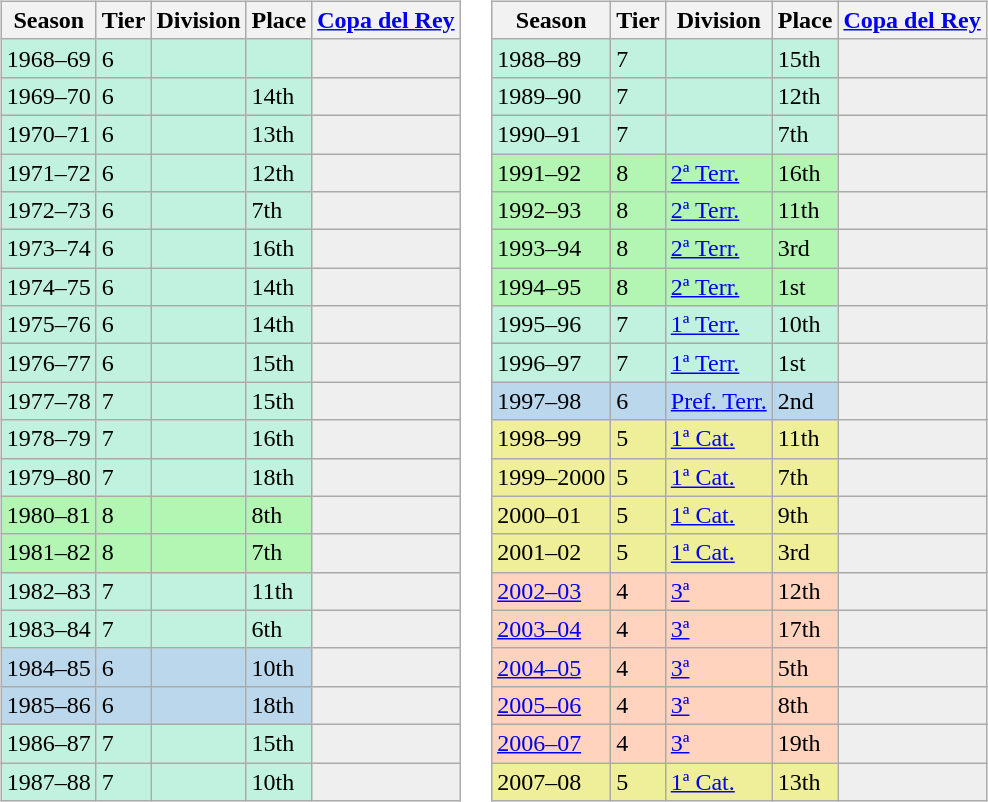<table>
<tr>
<td valign="top" width=0%><br><table class="wikitable">
<tr style="background:#f0f6fa;">
<th>Season</th>
<th>Tier</th>
<th>Division</th>
<th>Place</th>
<th><a href='#'>Copa del Rey</a></th>
</tr>
<tr>
<td style="background:#C0F2DF;">1968–69</td>
<td style="background:#C0F2DF;">6</td>
<td style="background:#C0F2DF;"></td>
<td style="background:#C0F2DF;"></td>
<th style="background:#efefef;"></th>
</tr>
<tr>
<td style="background:#C0F2DF;">1969–70</td>
<td style="background:#C0F2DF;">6</td>
<td style="background:#C0F2DF;"></td>
<td style="background:#C0F2DF;">14th</td>
<th style="background:#efefef;"></th>
</tr>
<tr>
<td style="background:#C0F2DF;">1970–71</td>
<td style="background:#C0F2DF;">6</td>
<td style="background:#C0F2DF;"></td>
<td style="background:#C0F2DF;">13th</td>
<th style="background:#efefef;"></th>
</tr>
<tr>
<td style="background:#C0F2DF;">1971–72</td>
<td style="background:#C0F2DF;">6</td>
<td style="background:#C0F2DF;"></td>
<td style="background:#C0F2DF;">12th</td>
<th style="background:#efefef;"></th>
</tr>
<tr>
<td style="background:#C0F2DF;">1972–73</td>
<td style="background:#C0F2DF;">6</td>
<td style="background:#C0F2DF;"></td>
<td style="background:#C0F2DF;">7th</td>
<th style="background:#efefef;"></th>
</tr>
<tr>
<td style="background:#C0F2DF;">1973–74</td>
<td style="background:#C0F2DF;">6</td>
<td style="background:#C0F2DF;"></td>
<td style="background:#C0F2DF;">16th</td>
<th style="background:#efefef;"></th>
</tr>
<tr>
<td style="background:#C0F2DF;">1974–75</td>
<td style="background:#C0F2DF;">6</td>
<td style="background:#C0F2DF;"></td>
<td style="background:#C0F2DF;">14th</td>
<th style="background:#efefef;"></th>
</tr>
<tr>
<td style="background:#C0F2DF;">1975–76</td>
<td style="background:#C0F2DF;">6</td>
<td style="background:#C0F2DF;"></td>
<td style="background:#C0F2DF;">14th</td>
<th style="background:#efefef;"></th>
</tr>
<tr>
<td style="background:#C0F2DF;">1976–77</td>
<td style="background:#C0F2DF;">6</td>
<td style="background:#C0F2DF;"></td>
<td style="background:#C0F2DF;">15th</td>
<th style="background:#efefef;"></th>
</tr>
<tr>
<td style="background:#C0F2DF;">1977–78</td>
<td style="background:#C0F2DF;">7</td>
<td style="background:#C0F2DF;"></td>
<td style="background:#C0F2DF;">15th</td>
<th style="background:#efefef;"></th>
</tr>
<tr>
<td style="background:#C0F2DF;">1978–79</td>
<td style="background:#C0F2DF;">7</td>
<td style="background:#C0F2DF;"></td>
<td style="background:#C0F2DF;">16th</td>
<th style="background:#efefef;"></th>
</tr>
<tr>
<td style="background:#C0F2DF;">1979–80</td>
<td style="background:#C0F2DF;">7</td>
<td style="background:#C0F2DF;"></td>
<td style="background:#C0F2DF;">18th</td>
<th style="background:#efefef;"></th>
</tr>
<tr>
<td style="background:#B3F5B3;">1980–81</td>
<td style="background:#B3F5B3;">8</td>
<td style="background:#B3F5B3;"></td>
<td style="background:#B3F5B3;">8th</td>
<th style="background:#efefef;"></th>
</tr>
<tr>
<td style="background:#B3F5B3;">1981–82</td>
<td style="background:#B3F5B3;">8</td>
<td style="background:#B3F5B3;"></td>
<td style="background:#B3F5B3;">7th</td>
<th style="background:#efefef;"></th>
</tr>
<tr>
<td style="background:#C0F2DF;">1982–83</td>
<td style="background:#C0F2DF;">7</td>
<td style="background:#C0F2DF;"></td>
<td style="background:#C0F2DF;">11th</td>
<th style="background:#efefef;"></th>
</tr>
<tr>
<td style="background:#C0F2DF;">1983–84</td>
<td style="background:#C0F2DF;">7</td>
<td style="background:#C0F2DF;"></td>
<td style="background:#C0F2DF;">6th</td>
<th style="background:#efefef;"></th>
</tr>
<tr>
<td style="background:#BBD7EC;">1984–85</td>
<td style="background:#BBD7EC;">6</td>
<td style="background:#BBD7EC;"></td>
<td style="background:#BBD7EC;">10th</td>
<th style="background:#efefef;"></th>
</tr>
<tr>
<td style="background:#BBD7EC;">1985–86</td>
<td style="background:#BBD7EC;">6</td>
<td style="background:#BBD7EC;"></td>
<td style="background:#BBD7EC;">18th</td>
<th style="background:#efefef;"></th>
</tr>
<tr>
<td style="background:#C0F2DF;">1986–87</td>
<td style="background:#C0F2DF;">7</td>
<td style="background:#C0F2DF;"></td>
<td style="background:#C0F2DF;">15th</td>
<th style="background:#efefef;"></th>
</tr>
<tr>
<td style="background:#C0F2DF;">1987–88</td>
<td style="background:#C0F2DF;">7</td>
<td style="background:#C0F2DF;"></td>
<td style="background:#C0F2DF;">10th</td>
<th style="background:#efefef;"></th>
</tr>
</table>
</td>
<td valign="top" width=0%><br><table class="wikitable">
<tr style="background:#f0f6fa;">
<th>Season</th>
<th>Tier</th>
<th>Division</th>
<th>Place</th>
<th><a href='#'>Copa del Rey</a></th>
</tr>
<tr>
<td style="background:#C0F2DF;">1988–89</td>
<td style="background:#C0F2DF;">7</td>
<td style="background:#C0F2DF;"></td>
<td style="background:#C0F2DF;">15th</td>
<th style="background:#efefef;"></th>
</tr>
<tr>
<td style="background:#C0F2DF;">1989–90</td>
<td style="background:#C0F2DF;">7</td>
<td style="background:#C0F2DF;"></td>
<td style="background:#C0F2DF;">12th</td>
<th style="background:#efefef;"></th>
</tr>
<tr>
<td style="background:#C0F2DF;">1990–91</td>
<td style="background:#C0F2DF;">7</td>
<td style="background:#C0F2DF;"></td>
<td style="background:#C0F2DF;">7th</td>
<th style="background:#efefef;"></th>
</tr>
<tr>
<td style="background:#B3F5B3;">1991–92</td>
<td style="background:#B3F5B3;">8</td>
<td style="background:#B3F5B3;"><a href='#'>2ª Terr.</a></td>
<td style="background:#B3F5B3;">16th</td>
<th style="background:#efefef;"></th>
</tr>
<tr>
<td style="background:#B3F5B3;">1992–93</td>
<td style="background:#B3F5B3;">8</td>
<td style="background:#B3F5B3;"><a href='#'>2ª Terr.</a></td>
<td style="background:#B3F5B3;">11th</td>
<th style="background:#efefef;"></th>
</tr>
<tr>
<td style="background:#B3F5B3;">1993–94</td>
<td style="background:#B3F5B3;">8</td>
<td style="background:#B3F5B3;"><a href='#'>2ª Terr.</a></td>
<td style="background:#B3F5B3;">3rd</td>
<th style="background:#efefef;"></th>
</tr>
<tr>
<td style="background:#B3F5B3;">1994–95</td>
<td style="background:#B3F5B3;">8</td>
<td style="background:#B3F5B3;"><a href='#'>2ª Terr.</a></td>
<td style="background:#B3F5B3;">1st</td>
<th style="background:#efefef;"></th>
</tr>
<tr>
<td style="background:#C0F2DF;">1995–96</td>
<td style="background:#C0F2DF;">7</td>
<td style="background:#C0F2DF;"><a href='#'>1ª Terr.</a></td>
<td style="background:#C0F2DF;">10th</td>
<th style="background:#efefef;"></th>
</tr>
<tr>
<td style="background:#C0F2DF;">1996–97</td>
<td style="background:#C0F2DF;">7</td>
<td style="background:#C0F2DF;"><a href='#'>1ª Terr.</a></td>
<td style="background:#C0F2DF;">1st</td>
<th style="background:#efefef;"></th>
</tr>
<tr>
<td style="background:#BBD7EC;">1997–98</td>
<td style="background:#BBD7EC;">6</td>
<td style="background:#BBD7EC;"><a href='#'>Pref. Terr.</a></td>
<td style="background:#BBD7EC;">2nd</td>
<td style="background:#efefef;"></td>
</tr>
<tr>
<td style="background:#EFEF99;">1998–99</td>
<td style="background:#EFEF99;">5</td>
<td style="background:#EFEF99;"><a href='#'>1ª Cat.</a></td>
<td style="background:#EFEF99;">11th</td>
<th style="background:#efefef;"></th>
</tr>
<tr>
<td style="background:#EFEF99;">1999–2000</td>
<td style="background:#EFEF99;">5</td>
<td style="background:#EFEF99;"><a href='#'>1ª Cat.</a></td>
<td style="background:#EFEF99;">7th</td>
<th style="background:#efefef;"></th>
</tr>
<tr>
<td style="background:#EFEF99;">2000–01</td>
<td style="background:#EFEF99;">5</td>
<td style="background:#EFEF99;"><a href='#'>1ª Cat.</a></td>
<td style="background:#EFEF99;">9th</td>
<th style="background:#efefef;"></th>
</tr>
<tr>
<td style="background:#EFEF99;">2001–02</td>
<td style="background:#EFEF99;">5</td>
<td style="background:#EFEF99;"><a href='#'>1ª Cat.</a></td>
<td style="background:#EFEF99;">3rd</td>
<th style="background:#efefef;"></th>
</tr>
<tr>
<td style="background:#FFD3BD;"><a href='#'>2002–03</a></td>
<td style="background:#FFD3BD;">4</td>
<td style="background:#FFD3BD;"><a href='#'>3ª</a></td>
<td style="background:#FFD3BD;">12th</td>
<td style="background:#efefef;"></td>
</tr>
<tr>
<td style="background:#FFD3BD;"><a href='#'>2003–04</a></td>
<td style="background:#FFD3BD;">4</td>
<td style="background:#FFD3BD;"><a href='#'>3ª</a></td>
<td style="background:#FFD3BD;">17th</td>
<td style="background:#efefef;"></td>
</tr>
<tr>
<td style="background:#FFD3BD;"><a href='#'>2004–05</a></td>
<td style="background:#FFD3BD;">4</td>
<td style="background:#FFD3BD;"><a href='#'>3ª</a></td>
<td style="background:#FFD3BD;">5th</td>
<td style="background:#efefef;"></td>
</tr>
<tr>
<td style="background:#FFD3BD;"><a href='#'>2005–06</a></td>
<td style="background:#FFD3BD;">4</td>
<td style="background:#FFD3BD;"><a href='#'>3ª</a></td>
<td style="background:#FFD3BD;">8th</td>
<td style="background:#efefef;"></td>
</tr>
<tr>
<td style="background:#FFD3BD;"><a href='#'>2006–07</a></td>
<td style="background:#FFD3BD;">4</td>
<td style="background:#FFD3BD;"><a href='#'>3ª</a></td>
<td style="background:#FFD3BD;">19th</td>
<td style="background:#efefef;"></td>
</tr>
<tr>
<td style="background:#EFEF99;">2007–08</td>
<td style="background:#EFEF99;">5</td>
<td style="background:#EFEF99;"><a href='#'>1ª Cat.</a></td>
<td style="background:#EFEF99;">13th</td>
<th style="background:#efefef;"></th>
</tr>
</table>
</td>
</tr>
</table>
